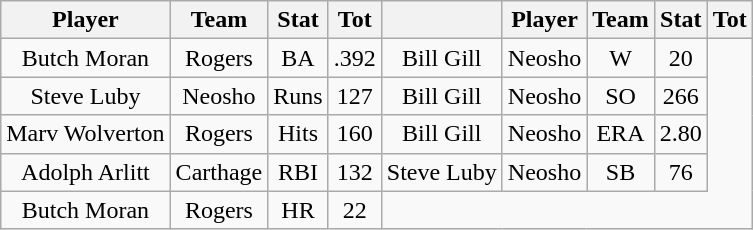<table class="wikitable" style="text-align:center">
<tr>
<th>Player</th>
<th>Team</th>
<th>Stat</th>
<th>Tot</th>
<th></th>
<th>Player</th>
<th>Team</th>
<th>Stat</th>
<th>Tot</th>
</tr>
<tr>
<td>Butch Moran</td>
<td>Rogers</td>
<td>BA</td>
<td>.392</td>
<td>Bill Gill</td>
<td>Neosho</td>
<td>W</td>
<td>20</td>
</tr>
<tr>
<td>Steve Luby</td>
<td>Neosho</td>
<td>Runs</td>
<td>127</td>
<td>Bill Gill</td>
<td>Neosho</td>
<td>SO</td>
<td>266</td>
</tr>
<tr>
<td>Marv Wolverton</td>
<td>Rogers</td>
<td>Hits</td>
<td>160</td>
<td>Bill Gill</td>
<td>Neosho</td>
<td>ERA</td>
<td>2.80</td>
</tr>
<tr>
<td>Adolph Arlitt</td>
<td>Carthage</td>
<td>RBI</td>
<td>132</td>
<td>Steve Luby</td>
<td>Neosho</td>
<td>SB</td>
<td>76</td>
</tr>
<tr>
<td>Butch Moran</td>
<td>Rogers</td>
<td>HR</td>
<td>22</td>
</tr>
</table>
